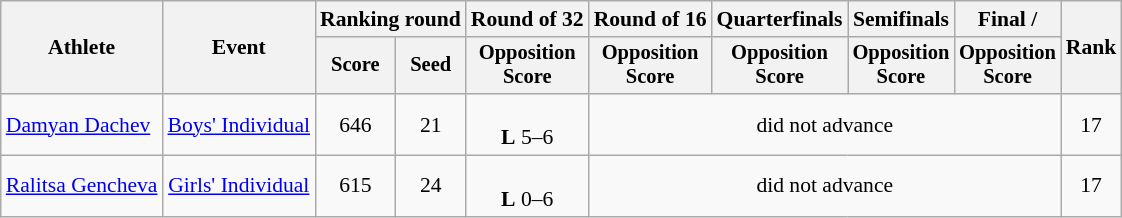<table class="wikitable" style="font-size:90%;">
<tr>
<th rowspan="2">Athlete</th>
<th rowspan="2">Event</th>
<th colspan="2">Ranking round</th>
<th>Round of 32</th>
<th>Round of 16</th>
<th>Quarterfinals</th>
<th>Semifinals</th>
<th>Final / </th>
<th rowspan=2>Rank</th>
</tr>
<tr style="font-size:95%">
<th>Score</th>
<th>Seed</th>
<th>Opposition<br>Score</th>
<th>Opposition<br>Score</th>
<th>Opposition<br>Score</th>
<th>Opposition<br>Score</th>
<th>Opposition<br>Score</th>
</tr>
<tr align=center>
<td align=left><a href='#'>Damyan Dachev</a></td>
<td><a href='#'>Boys' Individual</a></td>
<td>646</td>
<td>21</td>
<td><br><strong>L</strong> 5–6</td>
<td colspan=4>did not advance</td>
<td>17</td>
</tr>
<tr align=center>
<td align=left><a href='#'>Ralitsa Gencheva</a></td>
<td><a href='#'>Girls' Individual</a></td>
<td>615</td>
<td>24</td>
<td><br><strong>L</strong> 0–6</td>
<td colspan=4>did not advance</td>
<td>17</td>
</tr>
</table>
